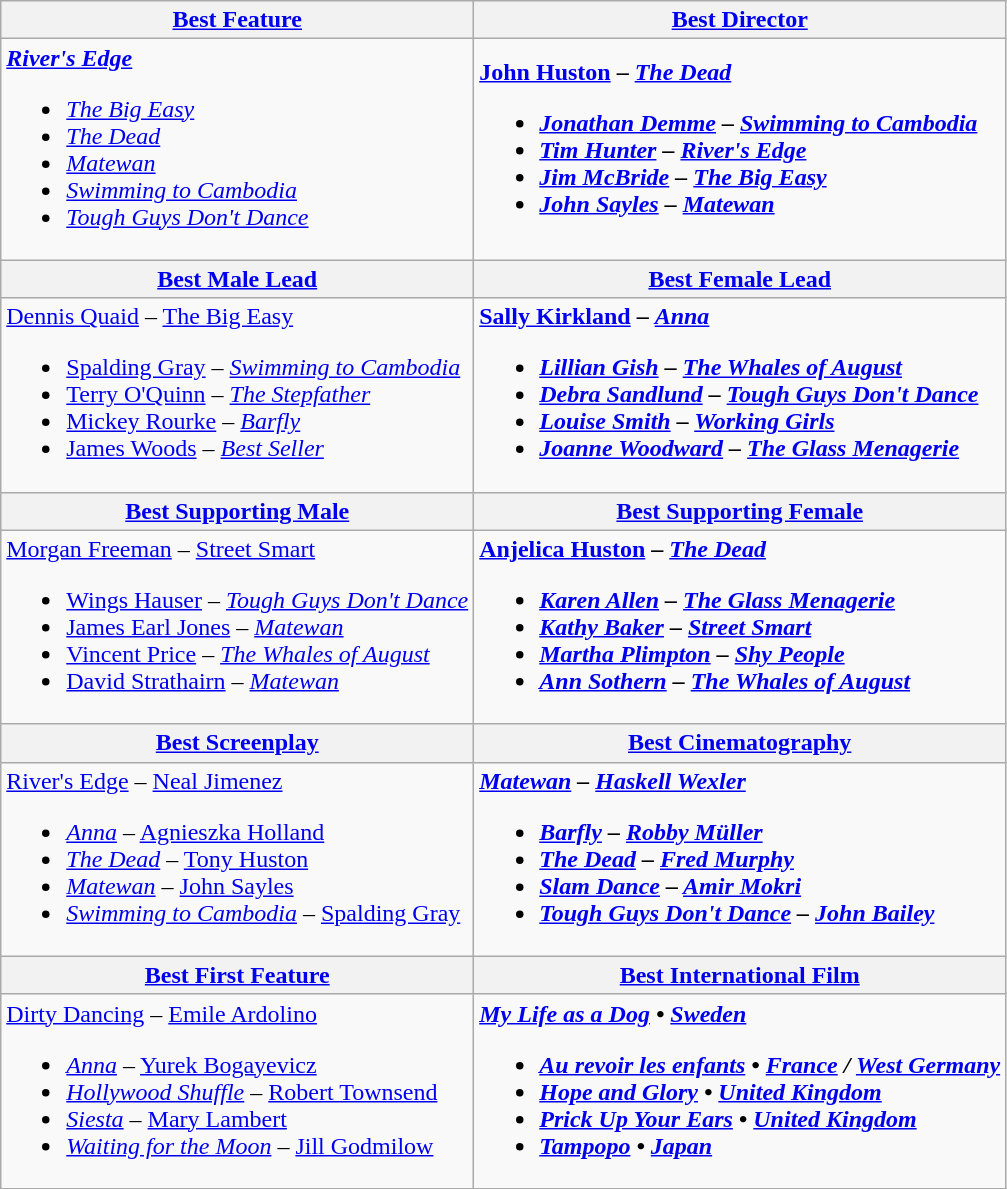<table class="wikitable">
<tr>
<th><a href='#'>Best Feature</a></th>
<th><a href='#'>Best Director</a></th>
</tr>
<tr>
<td><strong><em><a href='#'>River's Edge</a></em></strong><br><ul><li><em><a href='#'>The Big Easy</a></em></li><li><em><a href='#'>The Dead</a></em></li><li><em><a href='#'>Matewan</a></em></li><li><em><a href='#'>Swimming to Cambodia</a></em></li><li><em><a href='#'>Tough Guys Don't Dance</a></em></li></ul></td>
<td><strong><a href='#'>John Huston</a> – <em><a href='#'>The Dead</a><strong><em><br><ul><li><a href='#'>Jonathan Demme</a> – </em><a href='#'>Swimming to Cambodia</a><em></li><li><a href='#'>Tim Hunter</a> – </em><a href='#'>River's Edge</a><em></li><li><a href='#'>Jim McBride</a> – </em><a href='#'>The Big Easy</a><em></li><li><a href='#'>John Sayles</a> – </em><a href='#'>Matewan</a><em></li></ul></td>
</tr>
<tr>
<th><a href='#'>Best Male Lead</a></th>
<th><a href='#'>Best Female Lead</a></th>
</tr>
<tr>
<td></strong><a href='#'>Dennis Quaid</a> – </em><a href='#'>The Big Easy</a></em></strong><br><ul><li><a href='#'>Spalding Gray</a> – <em><a href='#'>Swimming to Cambodia</a></em></li><li><a href='#'>Terry O'Quinn</a> – <em><a href='#'>The Stepfather</a></em></li><li><a href='#'>Mickey Rourke</a> – <em><a href='#'>Barfly</a></em></li><li><a href='#'>James Woods</a> – <em><a href='#'>Best Seller</a></em></li></ul></td>
<td><strong><a href='#'>Sally Kirkland</a> – <em><a href='#'>Anna</a><strong><em><br><ul><li><a href='#'>Lillian Gish</a> – </em><a href='#'>The Whales of August</a><em></li><li><a href='#'>Debra Sandlund</a> – </em><a href='#'>Tough Guys Don't Dance</a><em></li><li><a href='#'>Louise Smith</a> – </em><a href='#'>Working Girls</a><em></li><li><a href='#'>Joanne Woodward</a> – </em><a href='#'>The Glass Menagerie</a><em></li></ul></td>
</tr>
<tr>
<th><a href='#'>Best Supporting Male</a></th>
<th><a href='#'>Best Supporting Female</a></th>
</tr>
<tr>
<td></strong><a href='#'>Morgan Freeman</a> – </em><a href='#'>Street Smart</a></em></strong><br><ul><li><a href='#'>Wings Hauser</a> – <em><a href='#'>Tough Guys Don't Dance</a></em></li><li><a href='#'>James Earl Jones</a> – <em><a href='#'>Matewan</a></em></li><li><a href='#'>Vincent Price</a> – <em><a href='#'>The Whales of August</a></em></li><li><a href='#'>David Strathairn</a> – <em><a href='#'>Matewan</a></em></li></ul></td>
<td><strong><a href='#'>Anjelica Huston</a> – <em><a href='#'>The Dead</a><strong><em><br><ul><li><a href='#'>Karen Allen</a> – </em><a href='#'>The Glass Menagerie</a><em></li><li><a href='#'>Kathy Baker</a> – </em><a href='#'>Street Smart</a><em></li><li><a href='#'>Martha Plimpton</a> – </em><a href='#'>Shy People</a><em></li><li><a href='#'>Ann Sothern</a> – </em><a href='#'>The Whales of August</a><em></li></ul></td>
</tr>
<tr>
<th><a href='#'>Best Screenplay</a></th>
<th><a href='#'>Best Cinematography</a></th>
</tr>
<tr>
<td></em></strong><a href='#'>River's Edge</a></em> – <a href='#'>Neal Jimenez</a></strong><br><ul><li><em><a href='#'>Anna</a></em> – <a href='#'>Agnieszka Holland</a></li><li><em><a href='#'>The Dead</a></em> – <a href='#'>Tony Huston</a></li><li><em><a href='#'>Matewan</a></em> – <a href='#'>John Sayles</a></li><li><em><a href='#'>Swimming to Cambodia</a></em> – <a href='#'>Spalding Gray</a></li></ul></td>
<td><strong><em><a href='#'>Matewan</a><em> – <a href='#'>Haskell Wexler</a><strong><br><ul><li></em><a href='#'>Barfly</a><em> – <a href='#'>Robby Müller</a></li><li></em><a href='#'>The Dead</a><em> – <a href='#'>Fred Murphy</a></li><li></em><a href='#'>Slam Dance</a><em> – <a href='#'>Amir Mokri</a></li><li></em><a href='#'>Tough Guys Don't Dance</a><em> – <a href='#'>John Bailey</a></li></ul></td>
</tr>
<tr>
<th><a href='#'>Best First Feature</a></th>
<th><a href='#'>Best International Film</a></th>
</tr>
<tr>
<td></em></strong><a href='#'>Dirty Dancing</a></em> – <a href='#'>Emile Ardolino</a></strong><br><ul><li><em><a href='#'>Anna</a></em> – <a href='#'>Yurek Bogayevicz</a></li><li><em><a href='#'>Hollywood Shuffle</a></em> – <a href='#'>Robert Townsend</a></li><li><em><a href='#'>Siesta</a></em> – <a href='#'>Mary Lambert</a></li><li><em><a href='#'>Waiting for the Moon</a></em> – <a href='#'>Jill Godmilow</a></li></ul></td>
<td><strong><em><a href='#'>My Life as a Dog</a><em> • <a href='#'>Sweden</a><strong><br><ul><li></em><a href='#'>Au revoir les enfants</a><em> • <a href='#'>France</a> / <a href='#'>West Germany</a></li><li></em><a href='#'>Hope and Glory</a><em> • <a href='#'>United Kingdom</a></li><li></em><a href='#'>Prick Up Your Ears</a><em> • <a href='#'>United Kingdom</a></li><li></em><a href='#'>Tampopo</a><em> • <a href='#'>Japan</a></li></ul></td>
</tr>
</table>
